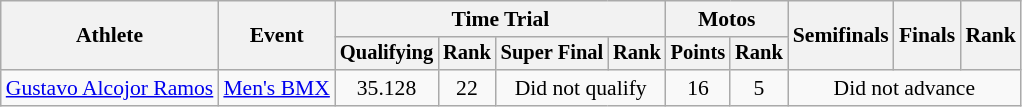<table class="wikitable" style="font-size:90%">
<tr>
<th rowspan="2">Athlete</th>
<th rowspan="2">Event</th>
<th colspan=4>Time Trial</th>
<th colspan="2">Motos</th>
<th rowspan="2">Semifinals</th>
<th rowspan="2">Finals</th>
<th rowspan="2">Rank</th>
</tr>
<tr style="font-size:95%">
<th>Qualifying</th>
<th>Rank</th>
<th>Super Final</th>
<th>Rank</th>
<th>Points</th>
<th>Rank</th>
</tr>
<tr align=center>
<td align=left><a href='#'>Gustavo Alcojor Ramos</a></td>
<td align=left><a href='#'>Men's BMX</a></td>
<td>35.128</td>
<td>22</td>
<td colspan=2>Did not qualify</td>
<td>16</td>
<td>5</td>
<td colspan=3>Did not advance</td>
</tr>
</table>
